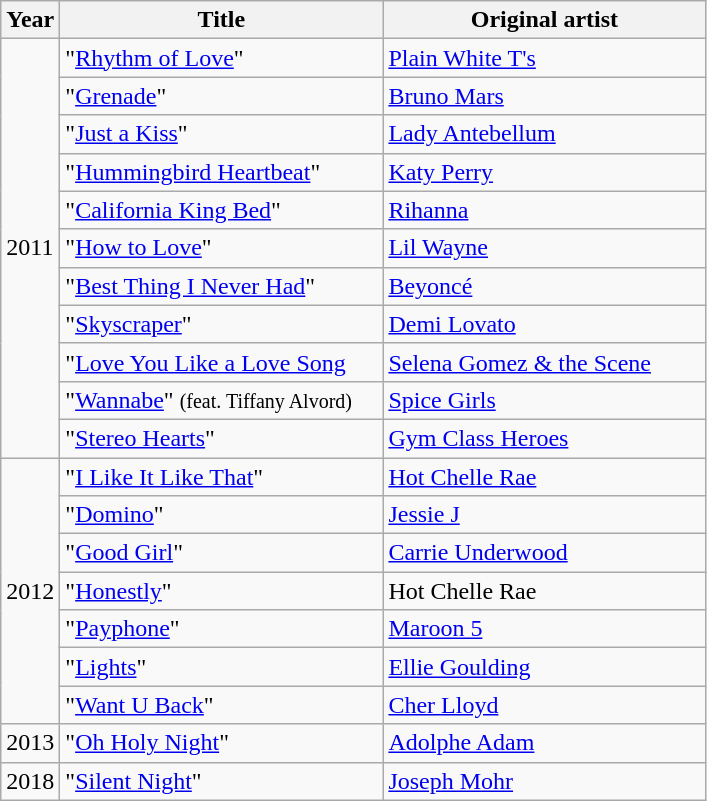<table class="wikitable">
<tr>
<th style="width:2em;">Year</th>
<th style="width:13em;">Title</th>
<th style="width:13em;">Original artist</th>
</tr>
<tr>
<td rowspan="11">2011</td>
<td>"<a href='#'>Rhythm of Love</a>"</td>
<td><a href='#'>Plain White T's</a></td>
</tr>
<tr>
<td>"<a href='#'>Grenade</a>"</td>
<td><a href='#'>Bruno Mars</a></td>
</tr>
<tr>
<td>"<a href='#'>Just a Kiss</a>"</td>
<td><a href='#'>Lady Antebellum</a></td>
</tr>
<tr>
<td>"<a href='#'>Hummingbird Heartbeat</a>"</td>
<td><a href='#'>Katy Perry</a></td>
</tr>
<tr>
<td>"<a href='#'>California King Bed</a>"</td>
<td><a href='#'>Rihanna</a></td>
</tr>
<tr>
<td>"<a href='#'>How to Love</a>"</td>
<td><a href='#'>Lil Wayne</a></td>
</tr>
<tr>
<td>"<a href='#'>Best Thing I Never Had</a>"</td>
<td><a href='#'>Beyoncé</a></td>
</tr>
<tr>
<td>"<a href='#'>Skyscraper</a>"</td>
<td><a href='#'>Demi Lovato</a></td>
</tr>
<tr>
<td>"<a href='#'>Love You Like a Love Song</a></td>
<td><a href='#'>Selena Gomez & the Scene</a></td>
</tr>
<tr>
<td>"<a href='#'>Wannabe</a>" <small> (feat. Tiffany Alvord) </small></td>
<td><a href='#'>Spice Girls</a></td>
</tr>
<tr>
<td>"<a href='#'>Stereo Hearts</a>"</td>
<td><a href='#'>Gym Class Heroes</a></td>
</tr>
<tr>
<td rowspan="7">2012</td>
<td>"<a href='#'>I Like It Like That</a>"</td>
<td><a href='#'>Hot Chelle Rae</a></td>
</tr>
<tr>
<td>"<a href='#'>Domino</a>"</td>
<td><a href='#'>Jessie J</a></td>
</tr>
<tr>
<td>"<a href='#'>Good Girl</a>"</td>
<td><a href='#'>Carrie Underwood</a></td>
</tr>
<tr>
<td>"<a href='#'>Honestly</a>"</td>
<td>Hot Chelle Rae</td>
</tr>
<tr>
<td>"<a href='#'>Payphone</a>"</td>
<td><a href='#'>Maroon 5</a></td>
</tr>
<tr>
<td>"<a href='#'>Lights</a>"</td>
<td><a href='#'>Ellie Goulding</a></td>
</tr>
<tr>
<td>"<a href='#'>Want U Back</a>"</td>
<td><a href='#'>Cher Lloyd</a></td>
</tr>
<tr>
<td>2013</td>
<td>"<a href='#'>Oh Holy Night</a>"</td>
<td><a href='#'>Adolphe Adam</a></td>
</tr>
<tr>
<td>2018</td>
<td>"<a href='#'>Silent Night</a>"</td>
<td><a href='#'>Joseph Mohr</a></td>
</tr>
</table>
